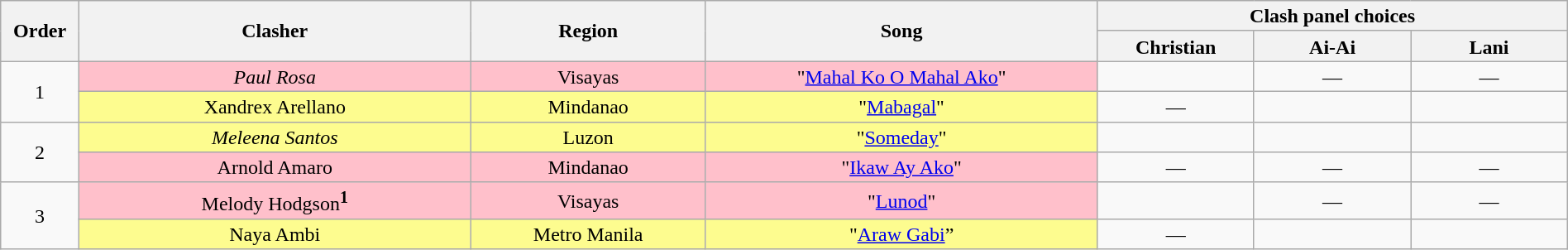<table class="wikitable" style="text-align:center; line-height:17px; width:100%;">
<tr>
<th rowspan="2" width="5%">Order</th>
<th rowspan="2" width="25%">Clasher</th>
<th rowspan="2">Region</th>
<th rowspan="2" width="25%">Song</th>
<th colspan="3" width="30%">Clash panel choices</th>
</tr>
<tr>
<th width="10%">Christian</th>
<th width="10%">Ai-Ai</th>
<th width="10%">Lani</th>
</tr>
<tr>
<td rowspan=2>1</td>
<td style="background:pink;"><em>Paul Rosa</em></td>
<td style="background:pink;">Visayas</td>
<td style="background:pink;">"<a href='#'>Mahal Ko O Mahal Ako</a>"</td>
<td><strong></strong></td>
<td>—</td>
<td>—</td>
</tr>
<tr>
<td style="background:#fdfc8f;">Xandrex Arellano</td>
<td style="background:#fdfc8f;">Mindanao</td>
<td style="background:#fdfc8f;">"<a href='#'>Mabagal</a>"</td>
<td>—</td>
<td><strong></strong></td>
<td><strong></strong></td>
</tr>
<tr>
<td rowspan=2>2</td>
<td style="background:#fdfc8f;"><em>Meleena Santos</em></td>
<td style="background:#fdfc8f;">Luzon</td>
<td style="background:#fdfc8f;">"<a href='#'>Someday</a>"</td>
<td><strong></strong></td>
<td><strong></strong></td>
<td><strong></strong></td>
</tr>
<tr>
<td style="background:pink;">Arnold Amaro</td>
<td style="background:pink;">Mindanao</td>
<td style="background:pink;">"<a href='#'>Ikaw Ay Ako</a>"</td>
<td>—</td>
<td>—</td>
<td>—</td>
</tr>
<tr>
<td rowspan=2>3</td>
<td style="background:pink;">Melody Hodgson<sup><strong>1</strong></sup></td>
<td style="background:pink;">Visayas</td>
<td style="background:pink;">"<a href='#'>Lunod</a>"</td>
<td><strong></strong></td>
<td>—</td>
<td>—</td>
</tr>
<tr>
<td style="background:#fdfc8f;">Naya Ambi</td>
<td style="background:#fdfc8f;">Metro Manila</td>
<td style="background:#fdfc8f;">"<a href='#'>Araw Gabi</a>”</td>
<td>—</td>
<td><strong></strong></td>
<td><strong></strong></td>
</tr>
</table>
